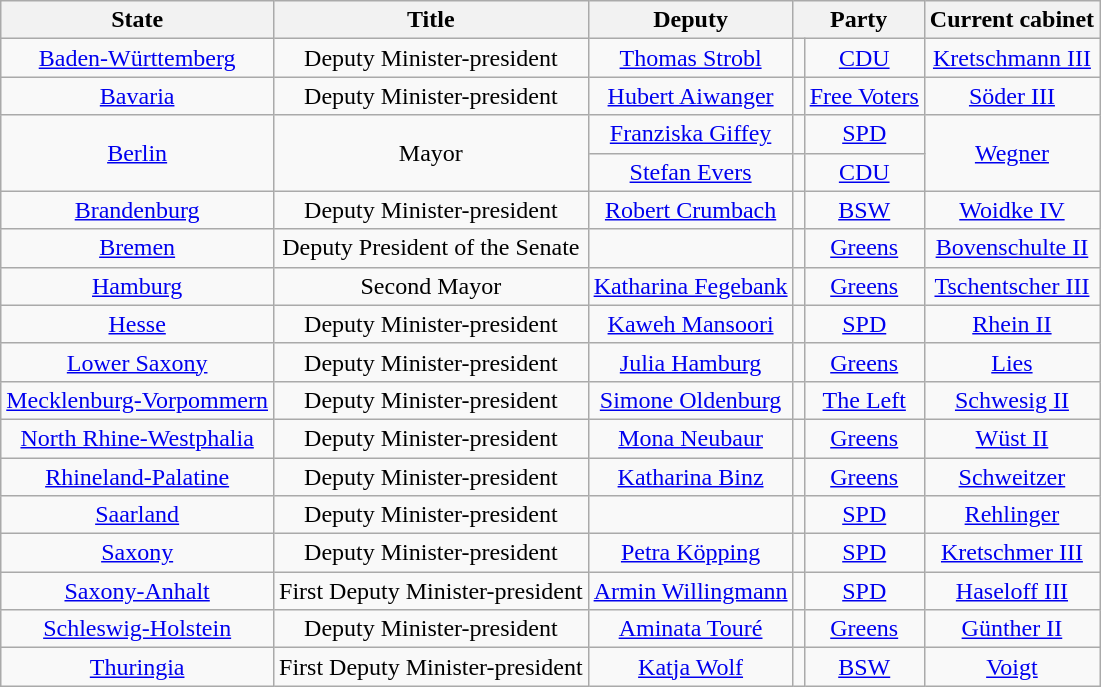<table class="wikitable sortable" style="text-align:center">
<tr>
<th>State</th>
<th>Title</th>
<th>Deputy</th>
<th colspan=2>Party</th>
<th>Current cabinet</th>
</tr>
<tr>
<td><a href='#'>Baden-Württemberg</a></td>
<td>Deputy Minister-president</td>
<td data-sort-value="Strobl, Thomas"><a href='#'>Thomas Strobl</a></td>
<td></td>
<td><a href='#'>CDU</a></td>
<td><a href='#'>Kretschmann III</a></td>
</tr>
<tr>
<td><a href='#'>Bavaria</a></td>
<td>Deputy Minister-president</td>
<td data-sort-value="Aiwanger, Hubert"><a href='#'>Hubert Aiwanger</a></td>
<td></td>
<td><a href='#'>Free Voters</a></td>
<td><a href='#'>Söder III</a></td>
</tr>
<tr>
<td rowspan=2><a href='#'>Berlin</a></td>
<td rowspan=2>Mayor</td>
<td data-sort-value="Giffey, Franziska"><a href='#'>Franziska Giffey</a></td>
<td></td>
<td><a href='#'>SPD</a></td>
<td rowspan=2><a href='#'>Wegner</a></td>
</tr>
<tr>
<td data-sort-value="Evers, Stefan"><a href='#'>Stefan Evers</a></td>
<td></td>
<td><a href='#'>CDU</a></td>
</tr>
<tr>
<td><a href='#'>Brandenburg</a></td>
<td>Deputy Minister-president</td>
<td data-sort-value="Crumbach, Robert"><a href='#'>Robert Crumbach</a></td>
<td></td>
<td><a href='#'>BSW</a></td>
<td><a href='#'>Woidke IV</a></td>
</tr>
<tr>
<td><a href='#'>Bremen</a></td>
<td>Deputy President of the Senate</td>
<td data-sort-value="Fecker, Björn"></td>
<td></td>
<td><a href='#'>Greens</a></td>
<td><a href='#'>Bovenschulte II</a></td>
</tr>
<tr>
<td><a href='#'>Hamburg</a></td>
<td>Second Mayor</td>
<td data-sort-value="Fegebank, Katharina"><a href='#'>Katharina Fegebank</a></td>
<td></td>
<td><a href='#'>Greens</a></td>
<td><a href='#'>Tschentscher III</a></td>
</tr>
<tr>
<td><a href='#'>Hesse</a></td>
<td>Deputy Minister-president</td>
<td data-sort-value="Mansoori, Kaweh"><a href='#'>Kaweh Mansoori</a></td>
<td></td>
<td><a href='#'>SPD</a></td>
<td><a href='#'>Rhein II</a></td>
</tr>
<tr>
<td><a href='#'>Lower Saxony</a></td>
<td>Deputy Minister-president</td>
<td data-sort-value="Hamburg, Julia"><a href='#'>Julia Hamburg</a></td>
<td></td>
<td><a href='#'>Greens</a></td>
<td><a href='#'>Lies</a></td>
</tr>
<tr>
<td><a href='#'>Mecklenburg-Vorpommern</a></td>
<td>Deputy Minister-president</td>
<td data-sort-value="Oldenburg, Simone"><a href='#'>Simone Oldenburg</a></td>
<td></td>
<td><a href='#'>The Left</a></td>
<td><a href='#'>Schwesig II</a></td>
</tr>
<tr>
<td><a href='#'>North Rhine-Westphalia</a></td>
<td>Deputy Minister-president</td>
<td data-sort-value="Neubaur, Mona"><a href='#'>Mona Neubaur</a></td>
<td></td>
<td><a href='#'>Greens</a></td>
<td><a href='#'>Wüst II</a></td>
</tr>
<tr>
<td><a href='#'>Rhineland-Palatine</a></td>
<td>Deputy Minister-president</td>
<td data-sort-value="Binz, Katharina"><a href='#'>Katharina Binz</a></td>
<td></td>
<td><a href='#'>Greens</a></td>
<td><a href='#'>Schweitzer</a></td>
</tr>
<tr>
<td><a href='#'>Saarland</a></td>
<td>Deputy Minister-president</td>
<td data-sort-value="Barke, Jürgen"></td>
<td></td>
<td><a href='#'>SPD</a></td>
<td><a href='#'>Rehlinger</a></td>
</tr>
<tr>
<td><a href='#'>Saxony</a></td>
<td>Deputy Minister-president</td>
<td data-sort-value="Köpping, Petra"><a href='#'>Petra Köpping</a></td>
<td></td>
<td><a href='#'>SPD</a></td>
<td><a href='#'>Kretschmer III</a></td>
</tr>
<tr>
<td><a href='#'>Saxony-Anhalt</a></td>
<td>First Deputy Minister-president</td>
<td data-sort-value="Willingmann, Armin"><a href='#'>Armin Willingmann</a></td>
<td></td>
<td><a href='#'>SPD</a></td>
<td><a href='#'>Haseloff III</a></td>
</tr>
<tr>
<td><a href='#'>Schleswig-Holstein</a></td>
<td>Deputy Minister-president</td>
<td data-sort-value="Touré, Aminata"><a href='#'> Aminata Touré</a></td>
<td></td>
<td><a href='#'>Greens</a></td>
<td><a href='#'>Günther II</a></td>
</tr>
<tr>
<td><a href='#'>Thuringia</a></td>
<td>First Deputy Minister-president</td>
<td data-sort-value="Wolf, Katja"><a href='#'>Katja Wolf</a></td>
<td></td>
<td><a href='#'>BSW</a></td>
<td><a href='#'>Voigt</a></td>
</tr>
</table>
